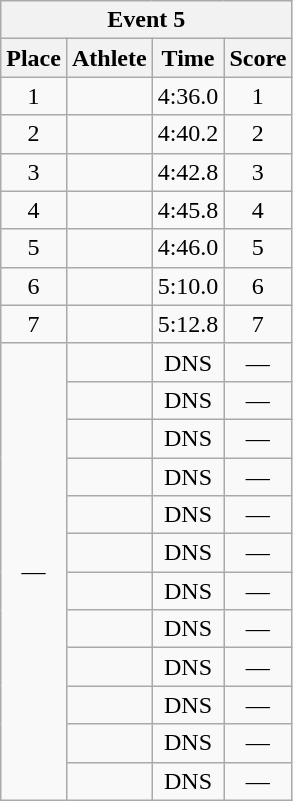<table class=wikitable style="text-align:center">
<tr>
<th colspan=4><strong>Event 5</strong></th>
</tr>
<tr>
<th>Place</th>
<th>Athlete</th>
<th>Time</th>
<th>Score</th>
</tr>
<tr>
<td>1</td>
<td align=left></td>
<td>4:36.0</td>
<td>1</td>
</tr>
<tr>
<td>2</td>
<td align=left></td>
<td>4:40.2</td>
<td>2</td>
</tr>
<tr>
<td>3</td>
<td align=left></td>
<td>4:42.8</td>
<td>3</td>
</tr>
<tr>
<td>4</td>
<td align=left></td>
<td>4:45.8</td>
<td>4</td>
</tr>
<tr>
<td>5</td>
<td align=left></td>
<td>4:46.0</td>
<td>5</td>
</tr>
<tr>
<td>6</td>
<td align=left></td>
<td>5:10.0</td>
<td>6</td>
</tr>
<tr>
<td>7</td>
<td align=left></td>
<td>5:12.8</td>
<td>7</td>
</tr>
<tr>
<td rowspan=12>—</td>
<td align=left></td>
<td>DNS</td>
<td>—</td>
</tr>
<tr>
<td align=left></td>
<td>DNS</td>
<td>—</td>
</tr>
<tr>
<td align=left></td>
<td>DNS</td>
<td>—</td>
</tr>
<tr>
<td align=left></td>
<td>DNS</td>
<td>—</td>
</tr>
<tr>
<td align=left></td>
<td>DNS</td>
<td>—</td>
</tr>
<tr>
<td align=left></td>
<td>DNS</td>
<td>—</td>
</tr>
<tr>
<td align=left></td>
<td>DNS</td>
<td>—</td>
</tr>
<tr>
<td align=left></td>
<td>DNS</td>
<td>—</td>
</tr>
<tr>
<td align=left></td>
<td>DNS</td>
<td>—</td>
</tr>
<tr>
<td align=left></td>
<td>DNS</td>
<td>—</td>
</tr>
<tr>
<td align=left></td>
<td>DNS</td>
<td>—</td>
</tr>
<tr>
<td align=left></td>
<td>DNS</td>
<td>—</td>
</tr>
</table>
